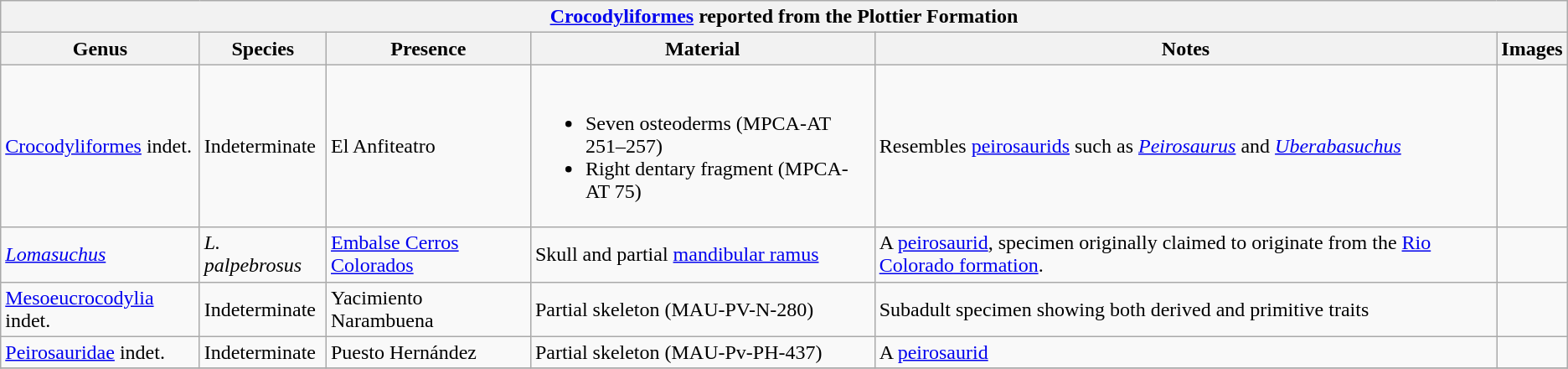<table class="wikitable" align="center">
<tr>
<th colspan="6" align="center"><strong><a href='#'>Crocodyliformes</a> reported from the Plottier Formation</strong></th>
</tr>
<tr>
<th>Genus</th>
<th>Species</th>
<th>Presence</th>
<th><strong>Material</strong></th>
<th>Notes</th>
<th>Images</th>
</tr>
<tr>
<td><a href='#'>Crocodyliformes</a> indet.</td>
<td>Indeterminate</td>
<td>El Anfiteatro</td>
<td><br><ul><li>Seven osteoderms (MPCA-AT 251–257)</li><li>Right dentary fragment (MPCA-AT 75)</li></ul></td>
<td>Resembles <a href='#'>peirosaurids</a> such as <em><a href='#'>Peirosaurus</a></em> and <em><a href='#'>Uberabasuchus</a></em></td>
<td></td>
</tr>
<tr>
<td><em><a href='#'>Lomasuchus</a></em></td>
<td><em>L. palpebrosus</em></td>
<td><a href='#'>Embalse Cerros Colorados</a></td>
<td>Skull and partial <a href='#'>mandibular ramus</a></td>
<td>A <a href='#'>peirosaurid</a>, specimen originally claimed to originate from the <a href='#'>Rio Colorado formation</a>.</td>
<td></td>
</tr>
<tr>
<td><a href='#'>Mesoeucrocodylia</a> indet.</td>
<td>Indeterminate</td>
<td>Yacimiento Narambuena</td>
<td>Partial skeleton (MAU-PV-N-280)</td>
<td>Subadult specimen showing both derived and primitive traits</td>
<td></td>
</tr>
<tr>
<td><a href='#'>Peirosauridae</a> indet.</td>
<td>Indeterminate</td>
<td>Puesto Hernández</td>
<td>Partial skeleton (MAU-Pv-PH-437)</td>
<td>A <a href='#'>peirosaurid</a></td>
<td></td>
</tr>
<tr>
</tr>
</table>
